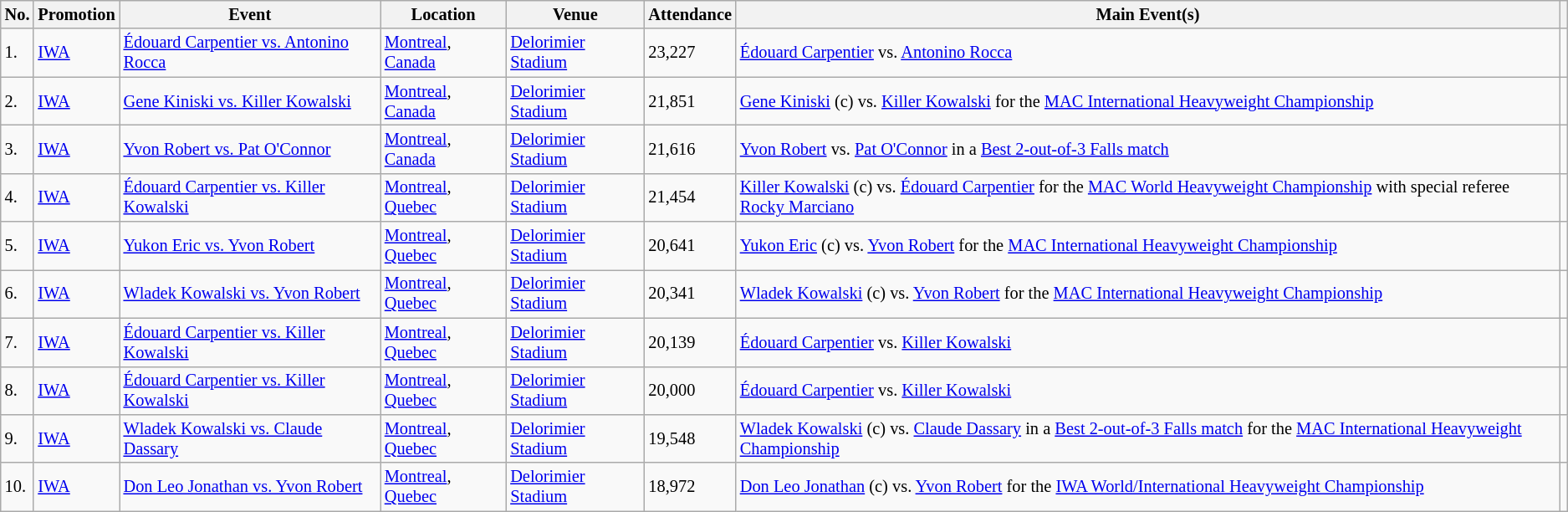<table class="wikitable sortable" style="font-size:85%;">
<tr>
<th>No.</th>
<th>Promotion</th>
<th>Event</th>
<th>Location</th>
<th>Venue</th>
<th>Attendance</th>
<th class=unsortable>Main Event(s)</th>
<th class=unsortable></th>
</tr>
<tr>
<td>1.</td>
<td><a href='#'>IWA</a></td>
<td><a href='#'>Édouard Carpentier vs. Antonino Rocca</a> <br> </td>
<td><a href='#'>Montreal</a>, <a href='#'>Canada</a></td>
<td><a href='#'>Delorimier Stadium</a></td>
<td>23,227</td>
<td><a href='#'>Édouard Carpentier</a> vs. <a href='#'>Antonino Rocca</a></td>
<td></td>
</tr>
<tr>
<td>2.</td>
<td><a href='#'>IWA</a></td>
<td><a href='#'>Gene Kiniski vs. Killer Kowalski</a> <br> </td>
<td><a href='#'>Montreal</a>, <a href='#'>Canada</a></td>
<td><a href='#'>Delorimier Stadium</a></td>
<td>21,851</td>
<td><a href='#'>Gene Kiniski</a> (c) vs. <a href='#'>Killer Kowalski</a> for the <a href='#'>MAC International Heavyweight Championship</a></td>
<td></td>
</tr>
<tr>
<td>3.</td>
<td><a href='#'>IWA</a></td>
<td><a href='#'>Yvon Robert vs. Pat O'Connor</a> <br> </td>
<td><a href='#'>Montreal</a>, <a href='#'>Canada</a></td>
<td><a href='#'>Delorimier Stadium</a></td>
<td>21,616</td>
<td><a href='#'>Yvon Robert</a> vs. <a href='#'>Pat O'Connor</a> in a <a href='#'>Best 2-out-of-3 Falls match</a></td>
<td></td>
</tr>
<tr>
<td>4.</td>
<td><a href='#'>IWA</a></td>
<td><a href='#'>Édouard Carpentier vs. Killer Kowalski</a> <br> </td>
<td><a href='#'>Montreal</a>, <a href='#'>Quebec</a></td>
<td><a href='#'>Delorimier Stadium</a></td>
<td>21,454</td>
<td><a href='#'>Killer Kowalski</a> (c) vs. <a href='#'>Édouard Carpentier</a> for the <a href='#'>MAC World Heavyweight Championship</a> with special referee <a href='#'>Rocky Marciano</a></td>
<td></td>
</tr>
<tr>
<td>5.</td>
<td><a href='#'>IWA</a></td>
<td><a href='#'>Yukon Eric vs. Yvon Robert</a> <br> </td>
<td><a href='#'>Montreal</a>, <a href='#'>Quebec</a></td>
<td><a href='#'>Delorimier Stadium</a></td>
<td>20,641</td>
<td><a href='#'>Yukon Eric</a> (c) vs. <a href='#'>Yvon Robert</a> for the <a href='#'>MAC International Heavyweight Championship</a></td>
<td></td>
</tr>
<tr>
<td>6.</td>
<td><a href='#'>IWA</a></td>
<td><a href='#'>Wladek Kowalski vs. Yvon Robert</a> <br> </td>
<td><a href='#'>Montreal</a>, <a href='#'>Quebec</a></td>
<td><a href='#'>Delorimier Stadium</a></td>
<td>20,341</td>
<td><a href='#'>Wladek Kowalski</a> (c) vs. <a href='#'>Yvon Robert</a> for the <a href='#'>MAC International Heavyweight Championship</a></td>
<td></td>
</tr>
<tr>
<td>7.</td>
<td><a href='#'>IWA</a></td>
<td><a href='#'>Édouard Carpentier vs. Killer Kowalski</a> <br> </td>
<td><a href='#'>Montreal</a>, <a href='#'>Quebec</a></td>
<td><a href='#'>Delorimier Stadium</a></td>
<td>20,139</td>
<td><a href='#'>Édouard Carpentier</a> vs. <a href='#'>Killer Kowalski</a></td>
<td></td>
</tr>
<tr>
<td>8.</td>
<td><a href='#'>IWA</a></td>
<td><a href='#'>Édouard Carpentier vs. Killer Kowalski</a> <br> </td>
<td><a href='#'>Montreal</a>, <a href='#'>Quebec</a></td>
<td><a href='#'>Delorimier Stadium</a></td>
<td>20,000</td>
<td><a href='#'>Édouard Carpentier</a> vs. <a href='#'>Killer Kowalski</a></td>
<td></td>
</tr>
<tr>
<td>9.</td>
<td><a href='#'>IWA</a></td>
<td><a href='#'>Wladek Kowalski vs. Claude Dassary</a> <br> </td>
<td><a href='#'>Montreal</a>, <a href='#'>Quebec</a></td>
<td><a href='#'>Delorimier Stadium</a></td>
<td>19,548</td>
<td><a href='#'>Wladek Kowalski</a> (c) vs. <a href='#'>Claude Dassary</a> in a <a href='#'>Best 2-out-of-3 Falls match</a> for the <a href='#'>MAC International Heavyweight Championship</a></td>
<td></td>
</tr>
<tr>
<td>10.</td>
<td><a href='#'>IWA</a></td>
<td><a href='#'>Don Leo Jonathan vs. Yvon Robert</a> <br> </td>
<td><a href='#'>Montreal</a>, <a href='#'>Quebec</a></td>
<td><a href='#'>Delorimier Stadium</a></td>
<td>18,972</td>
<td><a href='#'>Don Leo Jonathan</a> (c) vs. <a href='#'>Yvon Robert</a> for the <a href='#'>IWA World/International Heavyweight Championship</a></td>
<td></td>
</tr>
</table>
